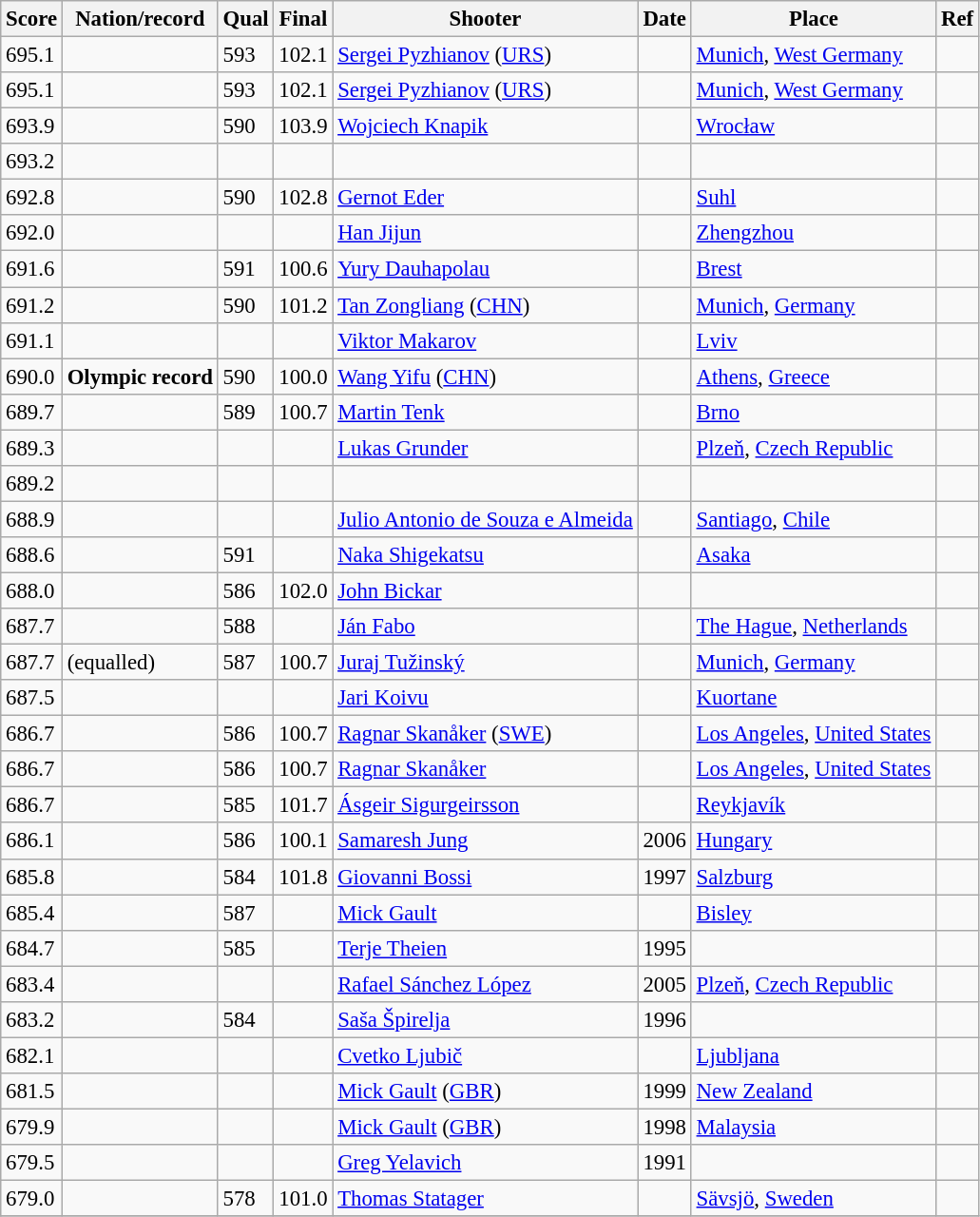<table class="wikitable sortable" style="font-size: 95%">
<tr>
<th>Score</th>
<th>Nation/record</th>
<th>Qual</th>
<th>Final</th>
<th>Shooter</th>
<th>Date</th>
<th>Place</th>
<th>Ref</th>
</tr>
<tr>
<td>695.1</td>
<td></td>
<td>593</td>
<td>102.1</td>
<td><a href='#'>Sergei Pyzhianov</a> (<a href='#'>URS</a>)</td>
<td></td>
<td><a href='#'>Munich</a>, <a href='#'>West Germany</a></td>
<td></td>
</tr>
<tr>
<td>695.1</td>
<td></td>
<td>593</td>
<td>102.1</td>
<td><a href='#'>Sergei Pyzhianov</a> (<a href='#'>URS</a>)</td>
<td></td>
<td><a href='#'>Munich</a>, <a href='#'>West Germany</a></td>
<td></td>
</tr>
<tr>
<td>693.9</td>
<td></td>
<td>590</td>
<td>103.9</td>
<td><a href='#'>Wojciech Knapik</a></td>
<td></td>
<td><a href='#'>Wrocław</a></td>
<td></td>
</tr>
<tr>
<td>693.2</td>
<td></td>
<td></td>
<td></td>
<td></td>
<td></td>
<td></td>
<td></td>
</tr>
<tr>
<td>692.8</td>
<td></td>
<td>590</td>
<td>102.8</td>
<td><a href='#'>Gernot Eder</a></td>
<td></td>
<td><a href='#'>Suhl</a></td>
<td></td>
</tr>
<tr>
<td>692.0</td>
<td></td>
<td></td>
<td></td>
<td><a href='#'>Han Jijun</a></td>
<td></td>
<td><a href='#'>Zhengzhou</a></td>
<td></td>
</tr>
<tr>
<td>691.6</td>
<td></td>
<td>591</td>
<td>100.6</td>
<td><a href='#'>Yury Dauhapolau</a></td>
<td></td>
<td><a href='#'>Brest</a></td>
<td></td>
</tr>
<tr>
<td>691.2</td>
<td></td>
<td>590</td>
<td>101.2</td>
<td><a href='#'>Tan Zongliang</a> (<a href='#'>CHN</a>)</td>
<td></td>
<td><a href='#'>Munich</a>, <a href='#'>Germany</a></td>
<td></td>
</tr>
<tr>
<td>691.1</td>
<td></td>
<td></td>
<td></td>
<td><a href='#'>Viktor Makarov</a></td>
<td></td>
<td><a href='#'>Lviv</a></td>
<td></td>
</tr>
<tr>
<td>690.0</td>
<td> <strong>Olympic record</strong></td>
<td>590</td>
<td>100.0</td>
<td><a href='#'>Wang Yifu</a> (<a href='#'>CHN</a>)</td>
<td></td>
<td><a href='#'>Athens</a>, <a href='#'>Greece</a></td>
<td></td>
</tr>
<tr>
<td>689.7</td>
<td></td>
<td>589</td>
<td>100.7</td>
<td><a href='#'>Martin Tenk</a></td>
<td></td>
<td><a href='#'>Brno</a></td>
<td></td>
</tr>
<tr>
<td>689.3</td>
<td></td>
<td></td>
<td></td>
<td><a href='#'>Lukas Grunder</a></td>
<td></td>
<td><a href='#'>Plzeň</a>, <a href='#'>Czech Republic</a></td>
<td></td>
</tr>
<tr>
<td>689.2</td>
<td></td>
<td></td>
<td></td>
<td></td>
<td></td>
<td></td>
<td></td>
</tr>
<tr>
<td>688.9</td>
<td></td>
<td></td>
<td></td>
<td><a href='#'>Julio Antonio de Souza e Almeida</a></td>
<td></td>
<td><a href='#'>Santiago</a>, <a href='#'>Chile</a></td>
<td></td>
</tr>
<tr>
<td>688.6</td>
<td></td>
<td>591</td>
<td></td>
<td><a href='#'>Naka Shigekatsu</a></td>
<td></td>
<td><a href='#'>Asaka</a></td>
<td></td>
</tr>
<tr>
<td>688.0</td>
<td></td>
<td>586</td>
<td>102.0</td>
<td><a href='#'>John Bickar</a></td>
<td></td>
<td></td>
<td></td>
</tr>
<tr>
<td>687.7</td>
<td></td>
<td>588</td>
<td></td>
<td><a href='#'>Ján Fabo</a></td>
<td></td>
<td><a href='#'>The Hague</a>, <a href='#'>Netherlands</a></td>
<td></td>
</tr>
<tr>
<td>687.7</td>
<td> (equalled)</td>
<td>587</td>
<td>100.7</td>
<td><a href='#'>Juraj Tužinský</a></td>
<td></td>
<td><a href='#'>Munich</a>, <a href='#'>Germany</a></td>
<td></td>
</tr>
<tr>
<td>687.5</td>
<td></td>
<td></td>
<td></td>
<td><a href='#'>Jari Koivu</a></td>
<td></td>
<td><a href='#'>Kuortane</a></td>
<td></td>
</tr>
<tr>
<td>686.7</td>
<td></td>
<td>586</td>
<td>100.7</td>
<td><a href='#'>Ragnar Skanåker</a> (<a href='#'>SWE</a>)</td>
<td></td>
<td><a href='#'>Los Angeles</a>, <a href='#'>United States</a></td>
<td></td>
</tr>
<tr>
<td>686.7</td>
<td></td>
<td>586</td>
<td>100.7</td>
<td><a href='#'>Ragnar Skanåker</a></td>
<td></td>
<td><a href='#'>Los Angeles</a>, <a href='#'>United States</a></td>
<td></td>
</tr>
<tr>
<td>686.7</td>
<td></td>
<td>585</td>
<td>101.7</td>
<td><a href='#'>Ásgeir Sigurgeirsson</a></td>
<td></td>
<td><a href='#'>Reykjavík</a></td>
<td></td>
</tr>
<tr>
<td>686.1</td>
<td></td>
<td>586</td>
<td>100.1</td>
<td><a href='#'>Samaresh Jung</a></td>
<td>2006</td>
<td><a href='#'>Hungary</a></td>
<td></td>
</tr>
<tr>
<td>685.8</td>
<td></td>
<td>584</td>
<td>101.8</td>
<td><a href='#'>Giovanni Bossi</a></td>
<td>1997</td>
<td><a href='#'>Salzburg</a></td>
<td></td>
</tr>
<tr>
<td>685.4</td>
<td></td>
<td>587</td>
<td></td>
<td><a href='#'>Mick Gault</a></td>
<td></td>
<td><a href='#'>Bisley</a></td>
<td></td>
</tr>
<tr>
<td>684.7</td>
<td></td>
<td>585</td>
<td></td>
<td><a href='#'>Terje Theien</a></td>
<td>1995</td>
<td></td>
<td></td>
</tr>
<tr>
<td>683.4</td>
<td></td>
<td></td>
<td></td>
<td><a href='#'>Rafael Sánchez López</a></td>
<td>2005</td>
<td><a href='#'>Plzeň</a>, <a href='#'>Czech Republic</a></td>
<td></td>
</tr>
<tr>
<td>683.2</td>
<td></td>
<td>584</td>
<td></td>
<td><a href='#'>Saša Špirelja</a></td>
<td>1996</td>
<td></td>
<td></td>
</tr>
<tr>
<td>682.1</td>
<td></td>
<td></td>
<td></td>
<td><a href='#'>Cvetko Ljubič</a></td>
<td></td>
<td><a href='#'>Ljubljana</a></td>
<td></td>
</tr>
<tr>
<td>681.5</td>
<td></td>
<td></td>
<td></td>
<td><a href='#'>Mick Gault</a> (<a href='#'>GBR</a>)</td>
<td>1999</td>
<td><a href='#'>New Zealand</a></td>
<td></td>
</tr>
<tr>
<td>679.9</td>
<td></td>
<td></td>
<td></td>
<td><a href='#'>Mick Gault</a> (<a href='#'>GBR</a>)</td>
<td>1998</td>
<td><a href='#'>Malaysia</a></td>
<td></td>
</tr>
<tr>
<td>679.5</td>
<td></td>
<td></td>
<td></td>
<td><a href='#'>Greg Yelavich</a></td>
<td>1991</td>
<td></td>
<td></td>
</tr>
<tr>
<td>679.0</td>
<td></td>
<td>578</td>
<td>101.0</td>
<td><a href='#'>Thomas Statager</a></td>
<td></td>
<td><a href='#'>Sävsjö</a>, <a href='#'>Sweden</a></td>
<td></td>
</tr>
<tr>
</tr>
</table>
